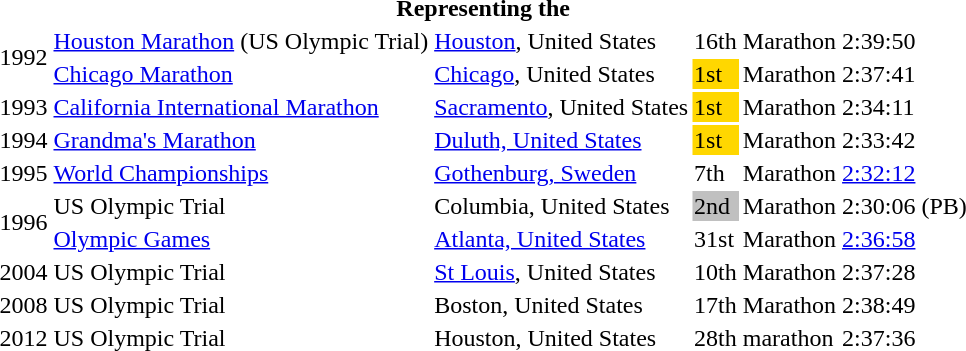<table>
<tr>
<th colspan="6">Representing the </th>
</tr>
<tr>
<td rowspan=2>1992</td>
<td><a href='#'>Houston Marathon</a> (US Olympic Trial)</td>
<td><a href='#'>Houston</a>, United States</td>
<td>16th</td>
<td>Marathon</td>
<td>2:39:50</td>
</tr>
<tr>
<td><a href='#'>Chicago Marathon</a></td>
<td><a href='#'>Chicago</a>, United States</td>
<td style="background:gold;">1st</td>
<td>Marathon</td>
<td>2:37:41</td>
</tr>
<tr>
<td>1993</td>
<td><a href='#'>California International Marathon</a></td>
<td><a href='#'>Sacramento</a>, United States</td>
<td style="background:gold;">1st</td>
<td>Marathon</td>
<td>2:34:11</td>
</tr>
<tr>
<td>1994</td>
<td><a href='#'>Grandma's Marathon</a></td>
<td><a href='#'>Duluth, United States</a></td>
<td style="background:gold;">1st</td>
<td>Marathon</td>
<td>2:33:42</td>
</tr>
<tr>
<td>1995</td>
<td><a href='#'>World Championships</a></td>
<td><a href='#'>Gothenburg, Sweden</a></td>
<td>7th</td>
<td>Marathon</td>
<td><a href='#'>2:32:12</a></td>
</tr>
<tr>
<td rowspan=2>1996</td>
<td>US Olympic Trial</td>
<td>Columbia, United States</td>
<td style="background:silver;">2nd</td>
<td>Marathon</td>
<td>2:30:06 (PB)</td>
</tr>
<tr>
<td><a href='#'>Olympic Games</a></td>
<td><a href='#'>Atlanta, United States</a></td>
<td>31st</td>
<td>Marathon</td>
<td><a href='#'>2:36:58</a></td>
</tr>
<tr>
<td>2004</td>
<td>US Olympic Trial</td>
<td><a href='#'>St Louis</a>, United States</td>
<td>10th</td>
<td>Marathon</td>
<td>2:37:28</td>
</tr>
<tr>
<td>2008</td>
<td>US Olympic Trial</td>
<td>Boston, United States</td>
<td>17th</td>
<td>Marathon</td>
<td>2:38:49</td>
</tr>
<tr>
<td>2012</td>
<td>US Olympic Trial</td>
<td>Houston, United States</td>
<td>28th</td>
<td>marathon</td>
<td>2:37:36</td>
</tr>
</table>
